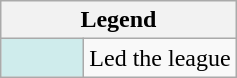<table class="wikitable">
<tr>
<th colspan="2">Legend</th>
</tr>
<tr>
<td style="background:#cfecec; width:3em;"></td>
<td>Led the league</td>
</tr>
</table>
